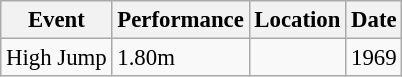<table class="wikitable" style="border-collapse: collapse; font-size: 95%;">
<tr>
<th scope=col>Event</th>
<th scope=col>Performance</th>
<th scope=col>Location</th>
<th scope=col>Date</th>
</tr>
<tr>
<td>High Jump</td>
<td>1.80m</td>
<td></td>
<td>1969</td>
</tr>
</table>
